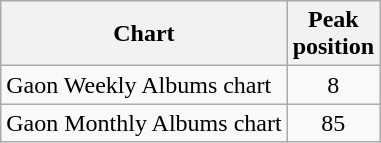<table class="wikitable">
<tr>
<th>Chart</th>
<th>Peak<br>position</th>
</tr>
<tr>
<td>Gaon Weekly Albums chart</td>
<td align="center">8</td>
</tr>
<tr>
<td>Gaon Monthly Albums chart</td>
<td align="center">85</td>
</tr>
</table>
